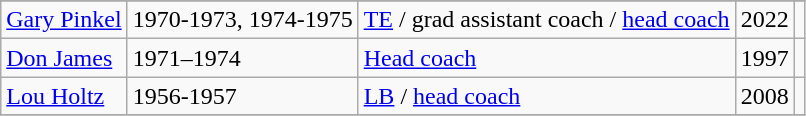<table class="wikitable" style="text-align:left;">
<tr>
</tr>
<tr>
<td><a href='#'>Gary Pinkel</a></td>
<td>1970-1973, 1974-1975</td>
<td><a href='#'>TE</a> / grad assistant coach / <a href='#'>head coach</a></td>
<td>2022</td>
<td></td>
</tr>
<tr>
<td><a href='#'>Don James</a></td>
<td>1971–1974</td>
<td><a href='#'>Head coach</a></td>
<td>1997</td>
<td></td>
</tr>
<tr>
<td><a href='#'>Lou Holtz</a></td>
<td>1956-1957</td>
<td><a href='#'>LB</a> / <a href='#'>head coach</a></td>
<td>2008</td>
<td></td>
</tr>
<tr>
</tr>
</table>
